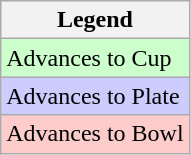<table class="wikitable">
<tr>
<th>Legend</th>
</tr>
<tr bgcolor=ccffcc>
<td>Advances to Cup</td>
</tr>
<tr bgcolor=ccccff>
<td>Advances to Plate</td>
</tr>
<tr bgcolor=ffcccc>
<td>Advances to Bowl</td>
</tr>
</table>
